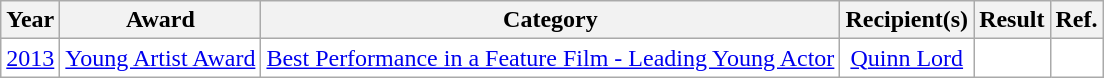<table class="wikitable" rowspan=5; style="text-align: center; background:#ffffff;">
<tr>
<th>Year</th>
<th>Award</th>
<th>Category</th>
<th>Recipient(s)</th>
<th>Result</th>
<th>Ref.</th>
</tr>
<tr>
<td><a href='#'>2013</a></td>
<td><a href='#'>Young Artist Award</a></td>
<td><a href='#'>Best Performance in a Feature Film - Leading Young Actor</a></td>
<td><a href='#'>Quinn Lord</a></td>
<td></td>
<td></td>
</tr>
</table>
